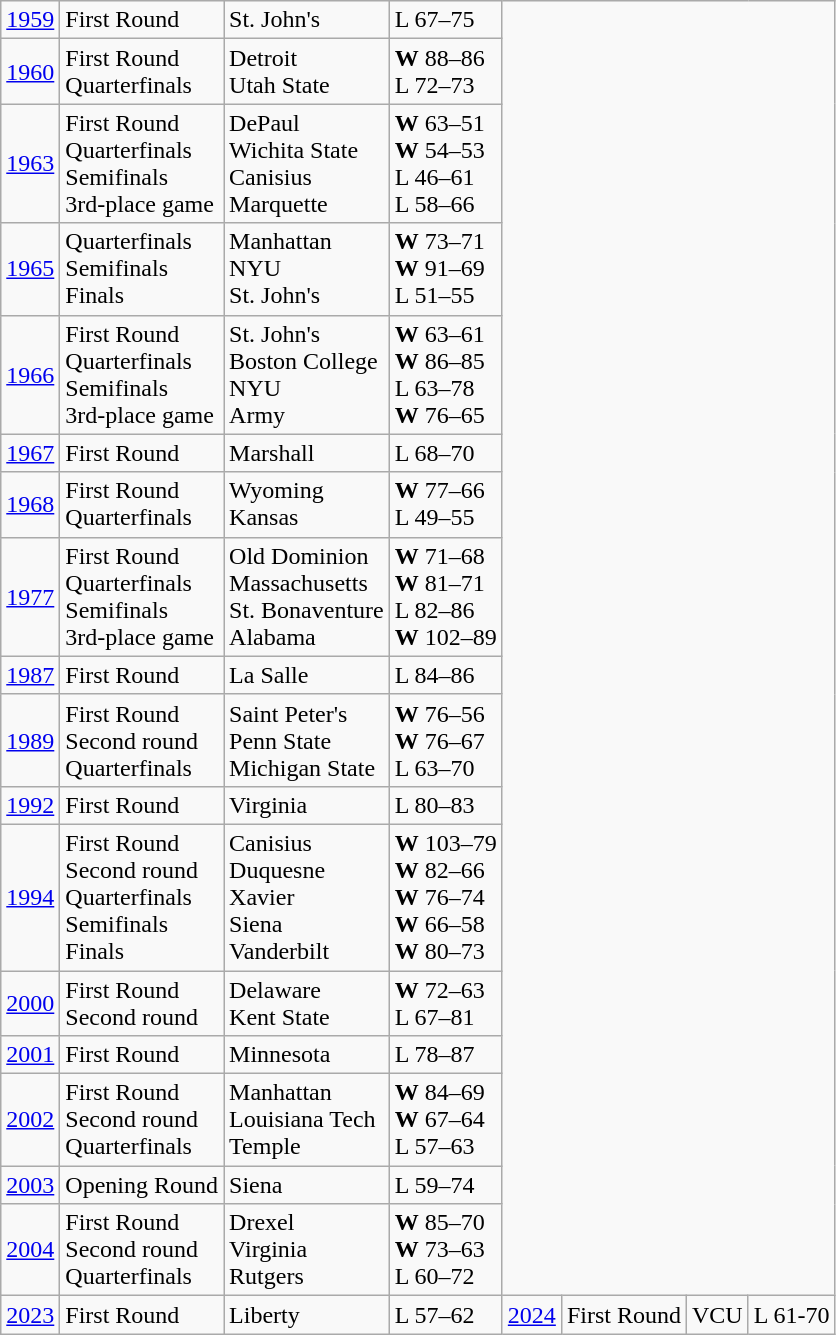<table class="wikitable">
<tr>
<td><a href='#'>1959</a></td>
<td>First Round</td>
<td>St. John's</td>
<td>L 67–75</td>
</tr>
<tr>
<td><a href='#'>1960</a></td>
<td>First Round<br>Quarterfinals</td>
<td>Detroit<br>Utah State</td>
<td><strong>W</strong> 88–86<br>L 72–73</td>
</tr>
<tr>
<td><a href='#'>1963</a></td>
<td>First Round<br>Quarterfinals<br>Semifinals<br>3rd-place game</td>
<td>DePaul<br>Wichita State<br>Canisius<br>Marquette</td>
<td><strong>W</strong> 63–51<br><strong>W</strong> 54–53<br>L 46–61<br>L 58–66</td>
</tr>
<tr>
<td><a href='#'>1965</a></td>
<td>Quarterfinals<br>Semifinals<br>Finals</td>
<td>Manhattan<br>NYU<br>St. John's</td>
<td><strong>W</strong> 73–71<br><strong>W</strong> 91–69<br>L 51–55</td>
</tr>
<tr>
<td><a href='#'>1966</a></td>
<td>First Round<br>Quarterfinals<br>Semifinals<br>3rd-place game</td>
<td>St. John's<br>Boston College<br>NYU<br>Army</td>
<td><strong>W</strong> 63–61<br><strong>W</strong> 86–85<br>L 63–78<br><strong>W</strong> 76–65</td>
</tr>
<tr>
<td><a href='#'>1967</a></td>
<td>First Round</td>
<td>Marshall</td>
<td>L 68–70</td>
</tr>
<tr>
<td><a href='#'>1968</a></td>
<td>First Round<br>Quarterfinals</td>
<td>Wyoming<br>Kansas</td>
<td><strong>W</strong> 77–66<br>L 49–55</td>
</tr>
<tr>
<td><a href='#'>1977</a></td>
<td>First Round<br>Quarterfinals<br>Semifinals<br>3rd-place game</td>
<td>Old Dominion<br>Massachusetts<br>St. Bonaventure<br>Alabama</td>
<td><strong>W</strong> 71–68<br><strong>W</strong> 81–71<br>L 82–86<br><strong>W</strong> 102–89</td>
</tr>
<tr>
<td><a href='#'>1987</a></td>
<td>First Round</td>
<td>La Salle</td>
<td>L 84–86</td>
</tr>
<tr>
<td><a href='#'>1989</a></td>
<td>First Round<br>Second round<br>Quarterfinals</td>
<td>Saint Peter's<br>Penn State<br>Michigan State</td>
<td><strong>W</strong> 76–56<br><strong>W</strong> 76–67<br>L 63–70</td>
</tr>
<tr>
<td><a href='#'>1992</a></td>
<td>First Round</td>
<td>Virginia</td>
<td>L 80–83</td>
</tr>
<tr>
<td><a href='#'>1994</a></td>
<td>First Round<br>Second round<br>Quarterfinals<br>Semifinals<br>Finals</td>
<td>Canisius<br>Duquesne<br>Xavier<br>Siena<br>Vanderbilt</td>
<td><strong>W</strong> 103–79<br><strong>W</strong> 82–66<br><strong>W</strong> 76–74<br><strong>W</strong> 66–58<br><strong>W</strong> 80–73</td>
</tr>
<tr>
<td><a href='#'>2000</a></td>
<td>First Round<br>Second round</td>
<td>Delaware<br>Kent State</td>
<td><strong>W</strong> 72–63<br>L 67–81</td>
</tr>
<tr>
<td><a href='#'>2001</a></td>
<td>First Round</td>
<td>Minnesota</td>
<td>L 78–87</td>
</tr>
<tr>
<td><a href='#'>2002</a></td>
<td>First Round<br>Second round<br>Quarterfinals</td>
<td>Manhattan<br>Louisiana Tech<br>Temple</td>
<td><strong>W</strong> 84–69<br><strong>W</strong> 67–64<br>L 57–63</td>
</tr>
<tr>
<td><a href='#'>2003</a></td>
<td>Opening Round</td>
<td>Siena</td>
<td>L 59–74</td>
</tr>
<tr>
<td><a href='#'>2004</a></td>
<td>First Round<br>Second round<br>Quarterfinals</td>
<td>Drexel<br>Virginia<br>Rutgers</td>
<td><strong>W</strong> 85–70<br><strong>W</strong> 73–63<br>L 60–72</td>
</tr>
<tr>
<td><a href='#'>2023</a></td>
<td>First Round</td>
<td>Liberty</td>
<td>L 57–62</td>
<td><a href='#'>2024</a></td>
<td>First Round</td>
<td>VCU</td>
<td>L 61-70</td>
</tr>
</table>
